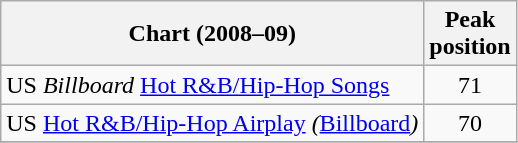<table class="wikitable">
<tr>
<th>Chart (2008–09)</th>
<th>Peak<br>position</th>
</tr>
<tr>
<td>US <em>Billboard</em> <a href='#'>Hot R&B/Hip-Hop Songs</a></td>
<td style="text-align:center;">71</td>
</tr>
<tr>
<td align="left">US <a href='#'>Hot R&B/Hip-Hop Airplay</a> <em>(<a href='#'></em>Billboard<em></a>)</em></td>
<td align="center">70</td>
</tr>
<tr>
</tr>
</table>
